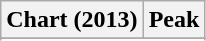<table class="wikitable sortable">
<tr>
<th>Chart (2013)</th>
<th>Peak<br></th>
</tr>
<tr>
</tr>
<tr>
</tr>
</table>
